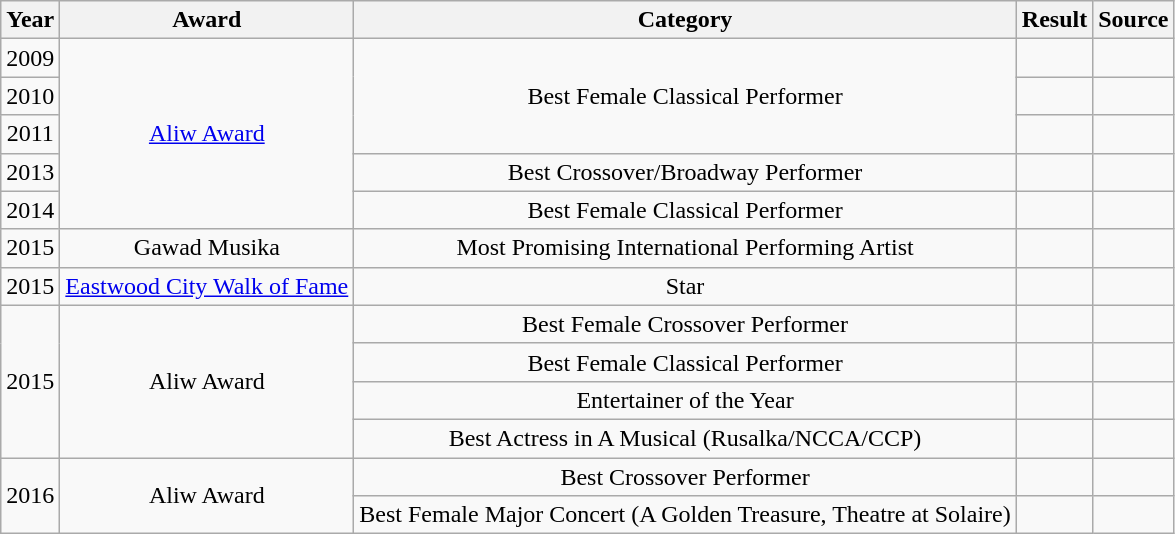<table class="wikitable plainrowheaders" style="text-align:center;">
<tr>
<th>Year</th>
<th>Award</th>
<th>Category</th>
<th>Result</th>
<th>Source</th>
</tr>
<tr>
<td>2009</td>
<td rowspan=5><a href='#'>Aliw Award</a></td>
<td rowspan=3>Best Female Classical Performer</td>
<td></td>
<td></td>
</tr>
<tr>
<td>2010</td>
<td></td>
<td></td>
</tr>
<tr>
<td>2011</td>
<td></td>
<td></td>
</tr>
<tr>
<td>2013</td>
<td>Best Crossover/Broadway Performer</td>
<td></td>
<td></td>
</tr>
<tr>
<td>2014</td>
<td>Best Female Classical Performer</td>
<td></td>
<td></td>
</tr>
<tr>
<td>2015</td>
<td>Gawad Musika</td>
<td>Most Promising International Performing Artist</td>
<td></td>
<td></td>
</tr>
<tr>
<td>2015</td>
<td><a href='#'>Eastwood City Walk of Fame</a></td>
<td>Star</td>
<td></td>
<td></td>
</tr>
<tr>
<td rowspan=4>2015</td>
<td rowspan=4>Aliw Award</td>
<td>Best Female Crossover Performer</td>
<td></td>
<td></td>
</tr>
<tr>
<td>Best Female Classical Performer</td>
<td></td>
<td></td>
</tr>
<tr>
<td>Entertainer of the Year</td>
<td></td>
<td></td>
</tr>
<tr>
<td>Best Actress in A Musical (Rusalka/NCCA/CCP)</td>
<td></td>
<td></td>
</tr>
<tr>
<td rowspan="2">2016</td>
<td rowspan="2">Aliw Award</td>
<td>Best Crossover Performer</td>
<td></td>
<td></td>
</tr>
<tr>
<td>Best Female Major Concert (A Golden Treasure, Theatre at Solaire)</td>
<td></td>
<td></td>
</tr>
</table>
